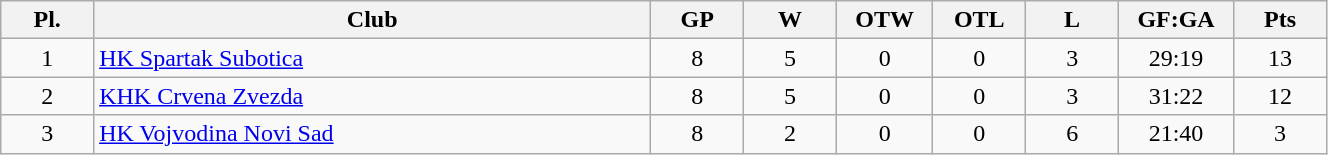<table class="wikitable" width="70%">
<tr>
<th width="5%">Pl.</th>
<th width="30%">Club</th>
<th width="5%">GP</th>
<th width="5%">W</th>
<th width="5%">OTW</th>
<th width="5%">OTL</th>
<th width="5%">L</th>
<th width="5%">GF:GA</th>
<th width="5%">Pts</th>
</tr>
<tr align="center">
<td>1</td>
<td align="left"><a href='#'>HK Spartak Subotica</a></td>
<td>8</td>
<td>5</td>
<td>0</td>
<td>0</td>
<td>3</td>
<td>29:19</td>
<td>13</td>
</tr>
<tr align="center">
<td>2</td>
<td align="left"><a href='#'>KHK Crvena Zvezda</a></td>
<td>8</td>
<td>5</td>
<td>0</td>
<td>0</td>
<td>3</td>
<td>31:22</td>
<td>12</td>
</tr>
<tr align="center">
<td>3</td>
<td align="left"><a href='#'>HK Vojvodina Novi Sad</a></td>
<td>8</td>
<td>2</td>
<td>0</td>
<td>0</td>
<td>6</td>
<td>21:40</td>
<td>3</td>
</tr>
</table>
